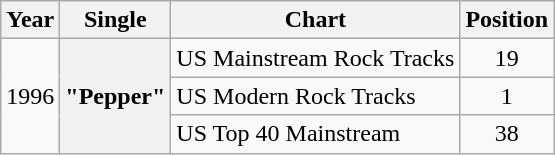<table class="wikitable plainrowheaders">
<tr>
<th>Year</th>
<th>Single</th>
<th>Chart</th>
<th>Position</th>
</tr>
<tr>
<td rowspan="3">1996</td>
<th scope="row" rowspan="3">"Pepper"</th>
<td>US Mainstream Rock Tracks</td>
<td align="center">19</td>
</tr>
<tr>
<td>US Modern Rock Tracks</td>
<td align="center">1</td>
</tr>
<tr>
<td>US Top 40 Mainstream</td>
<td align="center">38</td>
</tr>
</table>
